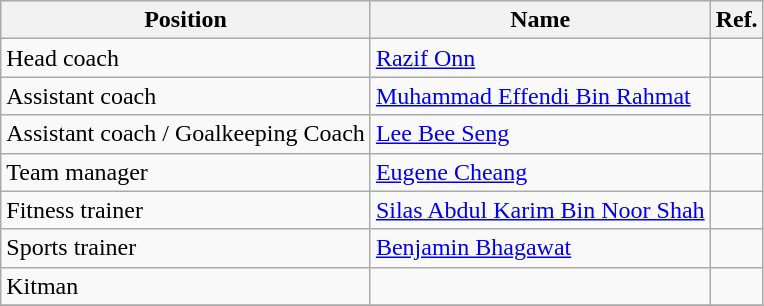<table class="wikitable">
<tr>
<th>Position</th>
<th>Name</th>
<th>Ref.</th>
</tr>
<tr>
<td>Head coach</td>
<td> <a href='#'>Razif Onn</a></td>
<td></td>
</tr>
<tr>
<td>Assistant coach</td>
<td> <a href='#'>Muhammad Effendi Bin Rahmat</a></td>
<td></td>
</tr>
<tr>
<td>Assistant coach / Goalkeeping Coach</td>
<td> <a href='#'>Lee Bee Seng</a></td>
<td></td>
</tr>
<tr>
<td>Team manager</td>
<td> <a href='#'>Eugene Cheang</a></td>
<td></td>
</tr>
<tr>
<td>Fitness trainer</td>
<td> <a href='#'>Silas Abdul Karim Bin Noor Shah</a></td>
<td></td>
</tr>
<tr>
<td>Sports trainer</td>
<td> <a href='#'>Benjamin Bhagawat</a></td>
<td></td>
</tr>
<tr>
<td>Kitman</td>
<td></td>
<td></td>
</tr>
<tr>
</tr>
</table>
